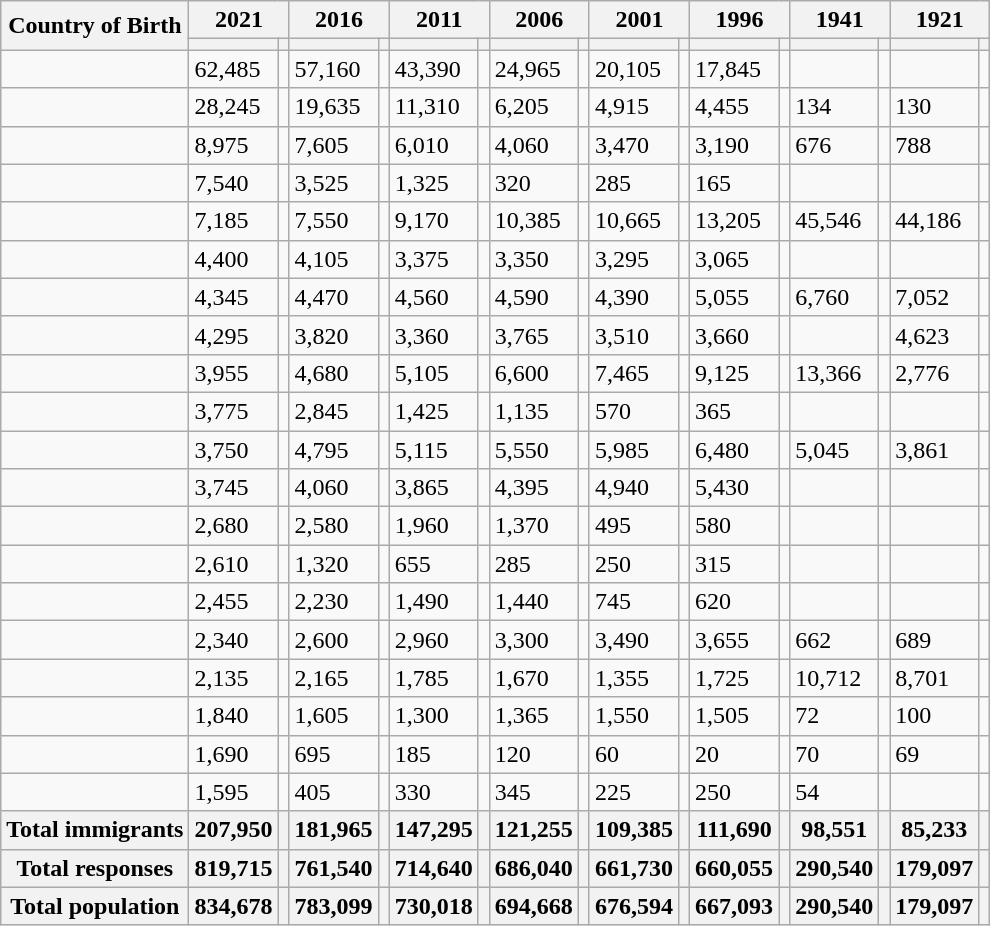<table class="wikitable sortable">
<tr>
<th rowspan="2">Country of Birth</th>
<th colspan="2">2021</th>
<th colspan="2">2016</th>
<th colspan="2">2011</th>
<th colspan="2">2006</th>
<th colspan="2">2001</th>
<th colspan="2">1996</th>
<th colspan="2">1941</th>
<th colspan="2">1921</th>
</tr>
<tr>
<th><a href='#'></a></th>
<th></th>
<th></th>
<th></th>
<th></th>
<th></th>
<th></th>
<th></th>
<th></th>
<th></th>
<th></th>
<th></th>
<th></th>
<th></th>
<th></th>
<th></th>
</tr>
<tr>
<td></td>
<td>62,485</td>
<td></td>
<td>57,160</td>
<td></td>
<td>43,390</td>
<td></td>
<td>24,965</td>
<td></td>
<td>20,105</td>
<td></td>
<td>17,845</td>
<td></td>
<td></td>
<td></td>
<td></td>
<td></td>
</tr>
<tr>
<td></td>
<td>28,245</td>
<td></td>
<td>19,635</td>
<td></td>
<td>11,310</td>
<td></td>
<td>6,205</td>
<td></td>
<td>4,915</td>
<td></td>
<td>4,455</td>
<td></td>
<td>134</td>
<td></td>
<td>130</td>
<td></td>
</tr>
<tr>
<td></td>
<td>8,975</td>
<td></td>
<td>7,605</td>
<td></td>
<td>6,010</td>
<td></td>
<td>4,060</td>
<td></td>
<td>3,470</td>
<td></td>
<td>3,190</td>
<td></td>
<td>676</td>
<td></td>
<td>788</td>
<td></td>
</tr>
<tr>
<td></td>
<td>7,540</td>
<td></td>
<td>3,525</td>
<td></td>
<td>1,325</td>
<td></td>
<td>320</td>
<td></td>
<td>285</td>
<td></td>
<td>165</td>
<td></td>
<td></td>
<td></td>
<td></td>
<td></td>
</tr>
<tr>
<td></td>
<td>7,185</td>
<td></td>
<td>7,550</td>
<td></td>
<td>9,170</td>
<td></td>
<td>10,385</td>
<td></td>
<td>10,665</td>
<td></td>
<td>13,205</td>
<td></td>
<td>45,546</td>
<td></td>
<td>44,186</td>
<td></td>
</tr>
<tr>
<td></td>
<td>4,400</td>
<td></td>
<td>4,105</td>
<td></td>
<td>3,375</td>
<td></td>
<td>3,350</td>
<td></td>
<td>3,295</td>
<td></td>
<td>3,065</td>
<td></td>
<td></td>
<td></td>
<td></td>
<td></td>
</tr>
<tr>
<td></td>
<td>4,345</td>
<td></td>
<td>4,470</td>
<td></td>
<td>4,560</td>
<td></td>
<td>4,590</td>
<td></td>
<td>4,390</td>
<td></td>
<td>5,055</td>
<td></td>
<td>6,760</td>
<td></td>
<td>7,052</td>
<td></td>
</tr>
<tr>
<td></td>
<td>4,295</td>
<td></td>
<td>3,820</td>
<td></td>
<td>3,360</td>
<td></td>
<td>3,765</td>
<td></td>
<td>3,510</td>
<td></td>
<td>3,660</td>
<td></td>
<td></td>
<td></td>
<td>4,623</td>
<td></td>
</tr>
<tr>
<td></td>
<td>3,955</td>
<td></td>
<td>4,680</td>
<td></td>
<td>5,105</td>
<td></td>
<td>6,600</td>
<td></td>
<td>7,465</td>
<td></td>
<td>9,125</td>
<td></td>
<td>13,366</td>
<td></td>
<td>2,776</td>
<td></td>
</tr>
<tr>
<td></td>
<td>3,775</td>
<td></td>
<td>2,845</td>
<td></td>
<td>1,425</td>
<td></td>
<td>1,135</td>
<td></td>
<td>570</td>
<td></td>
<td>365</td>
<td></td>
<td></td>
<td></td>
<td></td>
<td></td>
</tr>
<tr>
<td></td>
<td>3,750</td>
<td></td>
<td>4,795</td>
<td></td>
<td>5,115</td>
<td></td>
<td>5,550</td>
<td></td>
<td>5,985</td>
<td></td>
<td>6,480</td>
<td></td>
<td>5,045</td>
<td></td>
<td>3,861</td>
<td></td>
</tr>
<tr>
<td></td>
<td>3,745</td>
<td></td>
<td>4,060</td>
<td></td>
<td>3,865</td>
<td></td>
<td>4,395</td>
<td></td>
<td>4,940</td>
<td></td>
<td>5,430</td>
<td></td>
<td></td>
<td></td>
<td></td>
<td></td>
</tr>
<tr>
<td></td>
<td>2,680</td>
<td></td>
<td>2,580</td>
<td></td>
<td>1,960</td>
<td></td>
<td>1,370</td>
<td></td>
<td>495</td>
<td></td>
<td>580</td>
<td></td>
<td></td>
<td></td>
<td></td>
<td></td>
</tr>
<tr>
<td></td>
<td>2,610</td>
<td></td>
<td>1,320</td>
<td></td>
<td>655</td>
<td></td>
<td>285</td>
<td></td>
<td>250</td>
<td></td>
<td>315</td>
<td></td>
<td></td>
<td></td>
<td></td>
<td></td>
</tr>
<tr>
<td></td>
<td>2,455</td>
<td></td>
<td>2,230</td>
<td></td>
<td>1,490</td>
<td></td>
<td>1,440</td>
<td></td>
<td>745</td>
<td></td>
<td>620</td>
<td></td>
<td></td>
<td></td>
<td></td>
<td></td>
</tr>
<tr>
<td></td>
<td>2,340</td>
<td></td>
<td>2,600</td>
<td></td>
<td>2,960</td>
<td></td>
<td>3,300</td>
<td></td>
<td>3,490</td>
<td></td>
<td>3,655</td>
<td></td>
<td>662</td>
<td></td>
<td>689</td>
<td></td>
</tr>
<tr>
<td></td>
<td>2,135</td>
<td></td>
<td>2,165</td>
<td></td>
<td>1,785</td>
<td></td>
<td>1,670</td>
<td></td>
<td>1,355</td>
<td></td>
<td>1,725</td>
<td></td>
<td>10,712</td>
<td></td>
<td>8,701</td>
<td></td>
</tr>
<tr>
<td></td>
<td>1,840</td>
<td></td>
<td>1,605</td>
<td></td>
<td>1,300</td>
<td></td>
<td>1,365</td>
<td></td>
<td>1,550</td>
<td></td>
<td>1,505</td>
<td></td>
<td>72</td>
<td></td>
<td>100</td>
<td></td>
</tr>
<tr>
<td></td>
<td>1,690</td>
<td></td>
<td>695</td>
<td></td>
<td>185</td>
<td></td>
<td>120</td>
<td></td>
<td>60</td>
<td></td>
<td>20</td>
<td></td>
<td>70</td>
<td></td>
<td>69</td>
<td></td>
</tr>
<tr>
<td></td>
<td>1,595</td>
<td></td>
<td>405</td>
<td></td>
<td>330</td>
<td></td>
<td>345</td>
<td></td>
<td>225</td>
<td></td>
<td>250</td>
<td></td>
<td>54</td>
<td></td>
<td></td>
<td></td>
</tr>
<tr>
<th>Total immigrants</th>
<th>207,950</th>
<th></th>
<th>181,965</th>
<th></th>
<th>147,295</th>
<th></th>
<th>121,255</th>
<th></th>
<th>109,385</th>
<th></th>
<th>111,690</th>
<th></th>
<th>98,551</th>
<th></th>
<th>85,233</th>
<th></th>
</tr>
<tr class="sortbottom">
<th>Total responses</th>
<th>819,715</th>
<th></th>
<th>761,540</th>
<th></th>
<th>714,640</th>
<th></th>
<th>686,040</th>
<th></th>
<th>661,730</th>
<th></th>
<th>660,055</th>
<th></th>
<th>290,540</th>
<th></th>
<th>179,097</th>
<th></th>
</tr>
<tr class="sortbottom">
<th>Total population</th>
<th>834,678</th>
<th></th>
<th>783,099</th>
<th></th>
<th>730,018</th>
<th></th>
<th>694,668</th>
<th></th>
<th>676,594</th>
<th></th>
<th>667,093</th>
<th></th>
<th>290,540</th>
<th></th>
<th>179,097</th>
<th></th>
</tr>
</table>
